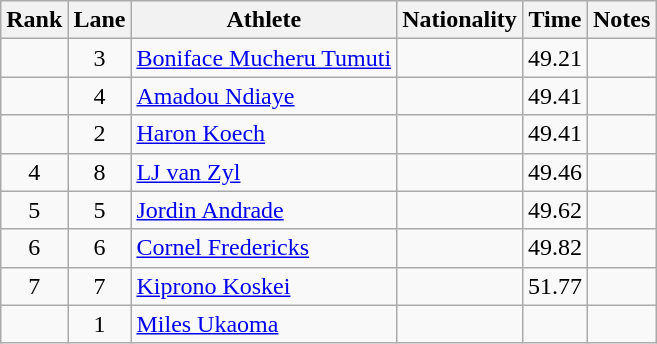<table class="wikitable sortable" style="text-align:center">
<tr>
<th>Rank</th>
<th>Lane</th>
<th>Athlete</th>
<th>Nationality</th>
<th>Time</th>
<th>Notes</th>
</tr>
<tr>
<td></td>
<td>3</td>
<td align="left"><a href='#'>Boniface Mucheru Tumuti</a></td>
<td align=left></td>
<td>49.21</td>
<td></td>
</tr>
<tr>
<td></td>
<td>4</td>
<td align="left"><a href='#'>Amadou Ndiaye</a></td>
<td align=left></td>
<td>49.41</td>
<td></td>
</tr>
<tr>
<td></td>
<td>2</td>
<td align="left"><a href='#'>Haron Koech</a></td>
<td align=left></td>
<td>49.41</td>
<td></td>
</tr>
<tr>
<td>4</td>
<td>8</td>
<td align="left"><a href='#'>LJ van Zyl</a></td>
<td align=left></td>
<td>49.46</td>
<td></td>
</tr>
<tr>
<td>5</td>
<td>5</td>
<td align="left"><a href='#'>Jordin Andrade</a></td>
<td align=left></td>
<td>49.62</td>
<td></td>
</tr>
<tr>
<td>6</td>
<td>6</td>
<td align="left"><a href='#'>Cornel Fredericks</a></td>
<td align=left></td>
<td>49.82</td>
<td></td>
</tr>
<tr>
<td>7</td>
<td>7</td>
<td align="left"><a href='#'>Kiprono Koskei</a></td>
<td align=left></td>
<td>51.77</td>
<td></td>
</tr>
<tr>
<td></td>
<td>1</td>
<td align="left"><a href='#'>Miles Ukaoma</a></td>
<td align=left></td>
<td></td>
<td></td>
</tr>
</table>
